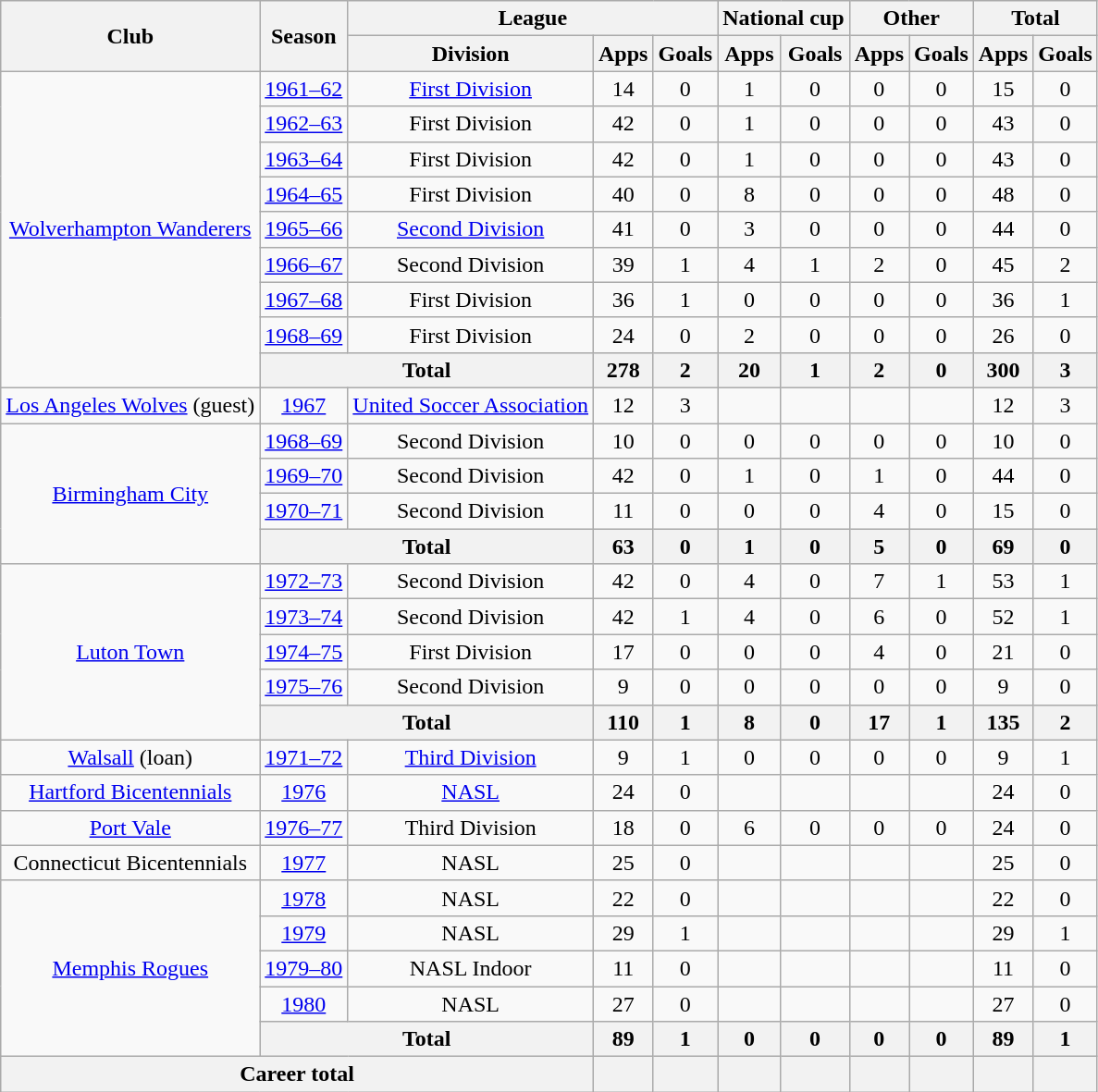<table class="wikitable" style="text-align:center">
<tr>
<th rowspan="2">Club</th>
<th rowspan="2">Season</th>
<th colspan="3">League</th>
<th colspan="2">National cup</th>
<th colspan="2">Other</th>
<th colspan="2">Total</th>
</tr>
<tr>
<th>Division</th>
<th>Apps</th>
<th>Goals</th>
<th>Apps</th>
<th>Goals</th>
<th>Apps</th>
<th>Goals</th>
<th>Apps</th>
<th>Goals</th>
</tr>
<tr>
<td rowspan="9"><a href='#'>Wolverhampton Wanderers</a></td>
<td><a href='#'>1961–62</a></td>
<td><a href='#'>First Division</a></td>
<td>14</td>
<td>0</td>
<td>1</td>
<td>0</td>
<td>0</td>
<td>0</td>
<td>15</td>
<td>0</td>
</tr>
<tr>
<td><a href='#'>1962–63</a></td>
<td>First Division</td>
<td>42</td>
<td>0</td>
<td>1</td>
<td>0</td>
<td>0</td>
<td>0</td>
<td>43</td>
<td>0</td>
</tr>
<tr>
<td><a href='#'>1963–64</a></td>
<td>First Division</td>
<td>42</td>
<td>0</td>
<td>1</td>
<td>0</td>
<td>0</td>
<td>0</td>
<td>43</td>
<td>0</td>
</tr>
<tr>
<td><a href='#'>1964–65</a></td>
<td>First Division</td>
<td>40</td>
<td>0</td>
<td>8</td>
<td>0</td>
<td>0</td>
<td>0</td>
<td>48</td>
<td>0</td>
</tr>
<tr>
<td><a href='#'>1965–66</a></td>
<td><a href='#'>Second Division</a></td>
<td>41</td>
<td>0</td>
<td>3</td>
<td>0</td>
<td>0</td>
<td>0</td>
<td>44</td>
<td>0</td>
</tr>
<tr>
<td><a href='#'>1966–67</a></td>
<td>Second Division</td>
<td>39</td>
<td>1</td>
<td>4</td>
<td>1</td>
<td>2</td>
<td>0</td>
<td>45</td>
<td>2</td>
</tr>
<tr>
<td><a href='#'>1967–68</a></td>
<td>First Division</td>
<td>36</td>
<td>1</td>
<td>0</td>
<td>0</td>
<td>0</td>
<td>0</td>
<td>36</td>
<td>1</td>
</tr>
<tr>
<td><a href='#'>1968–69</a></td>
<td>First Division</td>
<td>24</td>
<td>0</td>
<td>2</td>
<td>0</td>
<td>0</td>
<td>0</td>
<td>26</td>
<td>0</td>
</tr>
<tr>
<th colspan="2">Total</th>
<th>278</th>
<th>2</th>
<th>20</th>
<th>1</th>
<th>2</th>
<th>0</th>
<th>300</th>
<th>3</th>
</tr>
<tr>
<td><a href='#'>Los Angeles Wolves</a> (guest)</td>
<td><a href='#'>1967</a></td>
<td><a href='#'>United Soccer Association</a></td>
<td>12</td>
<td>3</td>
<td></td>
<td></td>
<td></td>
<td></td>
<td>12</td>
<td>3</td>
</tr>
<tr>
<td rowspan="4"><a href='#'>Birmingham City</a></td>
<td><a href='#'>1968–69</a></td>
<td>Second Division</td>
<td>10</td>
<td>0</td>
<td>0</td>
<td>0</td>
<td>0</td>
<td>0</td>
<td>10</td>
<td>0</td>
</tr>
<tr>
<td><a href='#'>1969–70</a></td>
<td>Second Division</td>
<td>42</td>
<td>0</td>
<td>1</td>
<td>0</td>
<td>1</td>
<td>0</td>
<td>44</td>
<td>0</td>
</tr>
<tr>
<td><a href='#'>1970–71</a></td>
<td>Second Division</td>
<td>11</td>
<td>0</td>
<td>0</td>
<td>0</td>
<td>4</td>
<td>0</td>
<td>15</td>
<td>0</td>
</tr>
<tr>
<th colspan="2">Total</th>
<th>63</th>
<th>0</th>
<th>1</th>
<th>0</th>
<th>5</th>
<th>0</th>
<th>69</th>
<th>0</th>
</tr>
<tr>
<td rowspan="5"><a href='#'>Luton Town</a></td>
<td><a href='#'>1972–73</a></td>
<td>Second Division</td>
<td>42</td>
<td>0</td>
<td>4</td>
<td>0</td>
<td>7</td>
<td>1</td>
<td>53</td>
<td>1</td>
</tr>
<tr>
<td><a href='#'>1973–74</a></td>
<td>Second Division</td>
<td>42</td>
<td>1</td>
<td>4</td>
<td>0</td>
<td>6</td>
<td>0</td>
<td>52</td>
<td>1</td>
</tr>
<tr>
<td><a href='#'>1974–75</a></td>
<td>First Division</td>
<td>17</td>
<td>0</td>
<td>0</td>
<td>0</td>
<td>4</td>
<td>0</td>
<td>21</td>
<td>0</td>
</tr>
<tr>
<td><a href='#'>1975–76</a></td>
<td>Second Division</td>
<td>9</td>
<td>0</td>
<td>0</td>
<td>0</td>
<td>0</td>
<td>0</td>
<td>9</td>
<td>0</td>
</tr>
<tr>
<th colspan="2">Total</th>
<th>110</th>
<th>1</th>
<th>8</th>
<th>0</th>
<th>17</th>
<th>1</th>
<th>135</th>
<th>2</th>
</tr>
<tr>
<td><a href='#'>Walsall</a> (loan)</td>
<td><a href='#'>1971–72</a></td>
<td><a href='#'>Third Division</a></td>
<td>9</td>
<td>1</td>
<td>0</td>
<td>0</td>
<td>0</td>
<td>0</td>
<td>9</td>
<td>1</td>
</tr>
<tr>
<td><a href='#'>Hartford Bicentennials</a></td>
<td><a href='#'>1976</a></td>
<td><a href='#'>NASL</a></td>
<td>24</td>
<td>0</td>
<td></td>
<td></td>
<td></td>
<td></td>
<td>24</td>
<td>0</td>
</tr>
<tr>
<td><a href='#'>Port Vale</a></td>
<td><a href='#'>1976–77</a></td>
<td>Third Division</td>
<td>18</td>
<td>0</td>
<td>6</td>
<td>0</td>
<td>0</td>
<td>0</td>
<td>24</td>
<td>0</td>
</tr>
<tr>
<td>Connecticut Bicentennials</td>
<td><a href='#'>1977</a></td>
<td>NASL</td>
<td>25</td>
<td>0</td>
<td></td>
<td></td>
<td></td>
<td></td>
<td>25</td>
<td>0</td>
</tr>
<tr>
<td rowspan="5"><a href='#'>Memphis Rogues</a></td>
<td><a href='#'>1978</a></td>
<td>NASL</td>
<td>22</td>
<td>0</td>
<td></td>
<td></td>
<td></td>
<td></td>
<td>22</td>
<td>0</td>
</tr>
<tr>
<td><a href='#'>1979</a></td>
<td>NASL</td>
<td>29</td>
<td>1</td>
<td></td>
<td></td>
<td></td>
<td></td>
<td>29</td>
<td>1</td>
</tr>
<tr>
<td><a href='#'>1979–80</a></td>
<td>NASL Indoor</td>
<td>11</td>
<td>0</td>
<td></td>
<td></td>
<td></td>
<td></td>
<td>11</td>
<td>0</td>
</tr>
<tr>
<td><a href='#'>1980</a></td>
<td>NASL</td>
<td>27</td>
<td>0</td>
<td></td>
<td></td>
<td></td>
<td></td>
<td>27</td>
<td>0</td>
</tr>
<tr>
<th colspan="2">Total</th>
<th>89</th>
<th>1</th>
<th>0</th>
<th>0</th>
<th>0</th>
<th>0</th>
<th>89</th>
<th>1</th>
</tr>
<tr>
<th colspan="3">Career total</th>
<th></th>
<th></th>
<th></th>
<th></th>
<th></th>
<th></th>
<th></th>
<th></th>
</tr>
</table>
